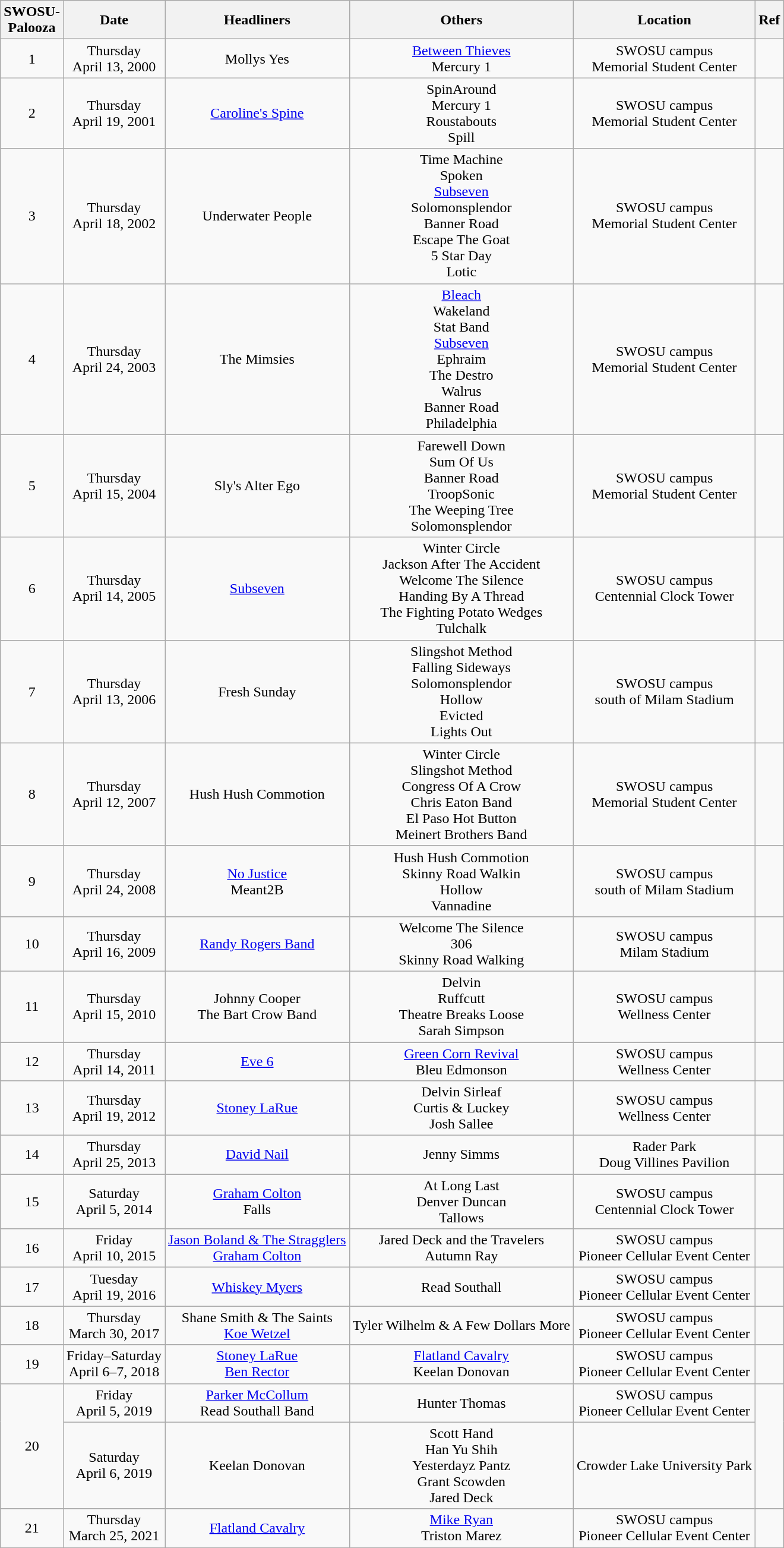<table class="wikitable" style="text-align: center;">
<tr>
<th>SWOSU-<br>Palooza</th>
<th>Date</th>
<th>Headliners</th>
<th>Others</th>
<th>Location</th>
<th>Ref</th>
</tr>
<tr>
<td>1</td>
<td>Thursday<br>April 13, 2000</td>
<td>Mollys Yes</td>
<td><a href='#'>Between Thieves</a><br>Mercury 1</td>
<td>SWOSU campus<br>Memorial Student Center<br></td>
<td></td>
</tr>
<tr>
<td>2</td>
<td>Thursday<br>April 19, 2001</td>
<td><a href='#'>Caroline's Spine</a></td>
<td>SpinAround<br>Mercury 1<br>Roustabouts<br>Spill</td>
<td>SWOSU campus<br>Memorial Student Center<br></td>
<td></td>
</tr>
<tr>
<td>3</td>
<td>Thursday<br>April 18, 2002</td>
<td>Underwater People</td>
<td>Time Machine<br>Spoken<br><a href='#'>Subseven</a><br>Solomonsplendor<br>Banner Road<br>Escape The Goat<br>5 Star Day<br>Lotic</td>
<td>SWOSU campus<br>Memorial Student Center<br></td>
<td></td>
</tr>
<tr>
<td>4</td>
<td>Thursday<br>April 24, 2003</td>
<td>The Mimsies</td>
<td><a href='#'>Bleach</a><br>Wakeland<br>Stat Band<br><a href='#'>Subseven</a><br>Ephraim<br>The Destro<br>Walrus<br>Banner Road<br>Philadelphia</td>
<td>SWOSU campus<br>Memorial Student Center<br></td>
<td></td>
</tr>
<tr>
<td>5</td>
<td>Thursday<br>April 15, 2004</td>
<td>Sly's Alter Ego </td>
<td>Farewell Down<br>Sum Of Us<br>Banner Road<br>TroopSonic<br>The Weeping Tree<br>Solomonsplendor</td>
<td>SWOSU campus<br>Memorial Student Center<br></td>
<td></td>
</tr>
<tr>
<td>6</td>
<td>Thursday<br>April 14, 2005</td>
<td><a href='#'>Subseven</a></td>
<td>Winter Circle <br>Jackson After The Accident<br>Welcome The Silence<br>Handing By A Thread<br>The Fighting Potato Wedges<br>Tulchalk</td>
<td>SWOSU campus<br>Centennial Clock Tower<br></td>
<td></td>
</tr>
<tr>
<td>7</td>
<td>Thursday<br>April 13, 2006</td>
<td>Fresh Sunday </td>
<td>Slingshot Method<br>Falling Sideways<br>Solomonsplendor<br>Hollow<br>Evicted<br>Lights Out</td>
<td>SWOSU campus<br>south of Milam Stadium <br></td>
<td></td>
</tr>
<tr>
<td>8</td>
<td>Thursday<br>April 12, 2007</td>
<td>Hush Hush Commotion </td>
<td>Winter Circle<br>Slingshot Method<br>Congress Of A Crow<br>Chris Eaton Band<br>El Paso Hot Button<br>Meinert Brothers Band</td>
<td>SWOSU campus<br>Memorial Student Center<br></td>
<td></td>
</tr>
<tr>
<td>9</td>
<td>Thursday<br>April 24, 2008</td>
<td><a href='#'>No Justice</a><br>Meant2B</td>
<td>Hush Hush Commotion<br>Skinny Road Walkin<br>Hollow<br>Vannadine</td>
<td>SWOSU campus<br>south of Milam Stadium <br></td>
<td></td>
</tr>
<tr>
<td>10</td>
<td>Thursday<br>April 16, 2009</td>
<td><a href='#'>Randy Rogers Band</a></td>
<td>Welcome The Silence <br>306<br>Skinny Road Walking</td>
<td>SWOSU campus<br>Milam Stadium<br></td>
<td></td>
</tr>
<tr>
<td>11</td>
<td>Thursday<br>April 15, 2010</td>
<td>Johnny Cooper<br>The Bart Crow Band</td>
<td>Delvin<br>Ruffcutt<br>Theatre Breaks Loose<br>Sarah Simpson </td>
<td>SWOSU campus<br>Wellness Center<br></td>
<td></td>
</tr>
<tr>
<td>12</td>
<td>Thursday<br>April 14, 2011</td>
<td><a href='#'>Eve 6</a> </td>
<td><a href='#'>Green Corn Revival</a><br>Bleu Edmonson</td>
<td>SWOSU campus<br>Wellness Center<br></td>
<td></td>
</tr>
<tr>
<td>13</td>
<td>Thursday<br>April 19, 2012</td>
<td><a href='#'>Stoney LaRue</a></td>
<td>Delvin Sirleaf<br>Curtis & Luckey<br>Josh Sallee</td>
<td>SWOSU campus<br>Wellness Center<br></td>
<td></td>
</tr>
<tr>
<td>14</td>
<td>Thursday<br>April 25, 2013</td>
<td><a href='#'>David Nail</a></td>
<td>Jenny Simms</td>
<td>Rader Park<br>Doug Villines Pavilion<br></td>
<td></td>
</tr>
<tr>
<td>15</td>
<td>Saturday<br>April 5, 2014</td>
<td><a href='#'>Graham Colton</a><br>Falls</td>
<td>At Long Last<br>Denver Duncan<br>Tallows</td>
<td>SWOSU campus<br>Centennial Clock Tower<br></td>
<td></td>
</tr>
<tr>
<td>16</td>
<td>Friday<br>April 10, 2015</td>
<td><a href='#'>Jason Boland & The Stragglers</a><br><a href='#'>Graham Colton</a></td>
<td>Jared Deck and the Travelers<br>Autumn Ray</td>
<td>SWOSU campus<br>Pioneer Cellular Event Center<br></td>
<td></td>
</tr>
<tr>
<td>17</td>
<td>Tuesday<br>April 19, 2016</td>
<td><a href='#'>Whiskey Myers</a></td>
<td>Read Southall</td>
<td>SWOSU campus<br>Pioneer Cellular Event Center<br></td>
<td></td>
</tr>
<tr>
<td>18</td>
<td>Thursday<br>March 30, 2017</td>
<td>Shane Smith & The Saints<br><a href='#'>Koe Wetzel</a></td>
<td>Tyler Wilhelm & A Few Dollars More</td>
<td>SWOSU campus<br>Pioneer Cellular Event Center<br></td>
<td></td>
</tr>
<tr>
<td>19</td>
<td>Friday–Saturday<br>April 6–7, 2018</td>
<td><a href='#'>Stoney LaRue</a><br><a href='#'>Ben Rector</a></td>
<td><a href='#'>Flatland Cavalry</a><br>Keelan Donovan</td>
<td>SWOSU campus<br>Pioneer Cellular Event Center<br></td>
<td></td>
</tr>
<tr>
<td rowspan="2">20</td>
<td>Friday<br>April 5, 2019</td>
<td><a href='#'>Parker McCollum</a><br>Read Southall Band</td>
<td>Hunter Thomas</td>
<td>SWOSU campus<br>Pioneer Cellular Event Center<br></td>
<td rowspan="2"></td>
</tr>
<tr>
<td>Saturday<br>April 6, 2019</td>
<td>Keelan Donovan</td>
<td>Scott Hand<br>Han Yu Shih<br>Yesterdayz Pantz<br>Grant Scowden<br>Jared Deck</td>
<td>Crowder Lake University Park<br></td>
</tr>
<tr>
<td>21</td>
<td>Thursday<br>March 25, 2021<br></td>
<td><a href='#'>Flatland Cavalry</a></td>
<td><a href='#'>Mike Ryan</a><br>Triston Marez</td>
<td>SWOSU campus<br>Pioneer Cellular Event Center<br></td>
<td></td>
</tr>
</table>
